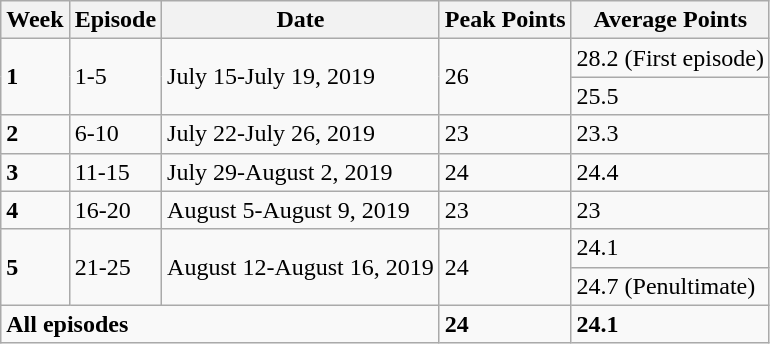<table class="wikitable">
<tr>
<th>Week</th>
<th>Episode</th>
<th>Date</th>
<th>Peak Points</th>
<th>Average Points</th>
</tr>
<tr>
<td rowspan="2"><strong>1</strong></td>
<td rowspan="2">1-5</td>
<td rowspan="2">July  15-July 19, 2019</td>
<td rowspan="2">26</td>
<td>28.2 (First episode)</td>
</tr>
<tr>
<td>25.5</td>
</tr>
<tr>
<td><strong>2</strong></td>
<td>6-10</td>
<td>July  22-July 26, 2019</td>
<td>23</td>
<td>23.3</td>
</tr>
<tr>
<td><strong>3</strong></td>
<td>11-15</td>
<td>July  29-August 2, 2019</td>
<td>24</td>
<td>24.4</td>
</tr>
<tr>
<td><strong>4</strong></td>
<td>16-20</td>
<td>August  5-August 9, 2019</td>
<td>23</td>
<td>23</td>
</tr>
<tr>
<td rowspan="2"><strong>5</strong></td>
<td rowspan="2">21-25</td>
<td rowspan="2">August  12-August 16, 2019</td>
<td rowspan="2">24</td>
<td>24.1</td>
</tr>
<tr>
<td>24.7 (Penultimate)</td>
</tr>
<tr>
<td colspan="3"><strong>All episodes</strong></td>
<td><strong>24</strong></td>
<td><strong>24.1</strong></td>
</tr>
</table>
